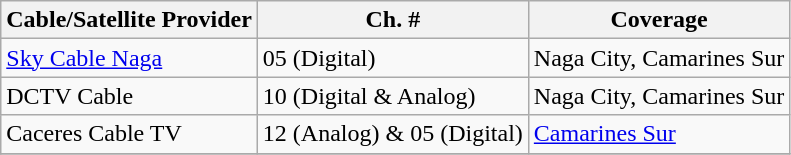<table class="wikitable">
<tr>
<th>Cable/Satellite Provider</th>
<th>Ch. #</th>
<th>Coverage</th>
</tr>
<tr>
<td><a href='#'>Sky Cable Naga</a></td>
<td>05 (Digital)</td>
<td>Naga City, Camarines Sur</td>
</tr>
<tr>
<td>DCTV Cable</td>
<td>10 (Digital & Analog)</td>
<td>Naga City, Camarines Sur</td>
</tr>
<tr>
<td>Caceres Cable TV</td>
<td>12 (Analog) & 05 (Digital)</td>
<td><a href='#'>Camarines Sur</a></td>
</tr>
<tr>
</tr>
</table>
